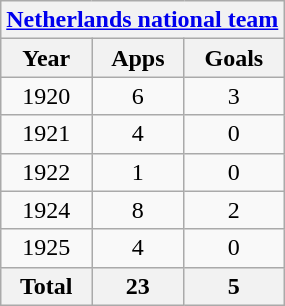<table class="wikitable" style="text-align:center">
<tr>
<th colspan=3><a href='#'>Netherlands national team</a></th>
</tr>
<tr>
<th>Year</th>
<th>Apps</th>
<th>Goals</th>
</tr>
<tr>
<td>1920</td>
<td>6</td>
<td>3</td>
</tr>
<tr>
<td>1921</td>
<td>4</td>
<td>0</td>
</tr>
<tr>
<td>1922</td>
<td>1</td>
<td>0</td>
</tr>
<tr>
<td>1924</td>
<td>8</td>
<td>2</td>
</tr>
<tr>
<td>1925</td>
<td>4</td>
<td>0</td>
</tr>
<tr>
<th>Total</th>
<th>23</th>
<th>5</th>
</tr>
</table>
